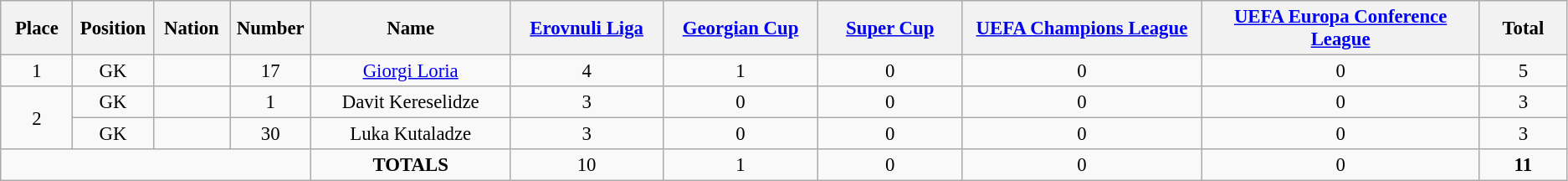<table class="wikitable" style="font-size: 95%; text-align: center;">
<tr>
<th width=60>Place</th>
<th width=60>Position</th>
<th width=60>Nation</th>
<th width=60>Number</th>
<th width=200>Name</th>
<th width=150><a href='#'>Erovnuli Liga</a></th>
<th width=150><a href='#'>Georgian Cup</a></th>
<th width=150><a href='#'>Super Cup</a></th>
<th width=250><a href='#'>UEFA Champions League</a></th>
<th width=300><a href='#'>UEFA Europa Conference League</a></th>
<th width=80>Total</th>
</tr>
<tr>
<td>1</td>
<td>GK</td>
<td></td>
<td>17</td>
<td><a href='#'>Giorgi Loria</a></td>
<td>4</td>
<td>1</td>
<td>0</td>
<td>0</td>
<td>0</td>
<td>5</td>
</tr>
<tr>
<td rowspan="2">2</td>
<td>GK</td>
<td></td>
<td>1</td>
<td>Davit Kereselidze</td>
<td>3</td>
<td>0</td>
<td>0</td>
<td>0</td>
<td>0</td>
<td>3</td>
</tr>
<tr>
<td>GK</td>
<td></td>
<td>30</td>
<td>Luka Kutaladze</td>
<td>3</td>
<td>0</td>
<td>0</td>
<td>0</td>
<td>0</td>
<td>3</td>
</tr>
<tr>
<td colspan="4"></td>
<td><strong>TOTALS</strong></td>
<td>10</td>
<td>1</td>
<td>0</td>
<td>0</td>
<td>0</td>
<td><strong>11</strong></td>
</tr>
</table>
